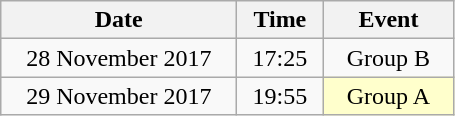<table class = "wikitable" style="text-align:center;">
<tr>
<th width=150>Date</th>
<th width=50>Time</th>
<th width=80>Event</th>
</tr>
<tr>
<td>28 November 2017</td>
<td>17:25</td>
<td>Group B</td>
</tr>
<tr>
<td>29 November 2017</td>
<td>19:55</td>
<td bgcolor=ffffcc>Group A</td>
</tr>
</table>
